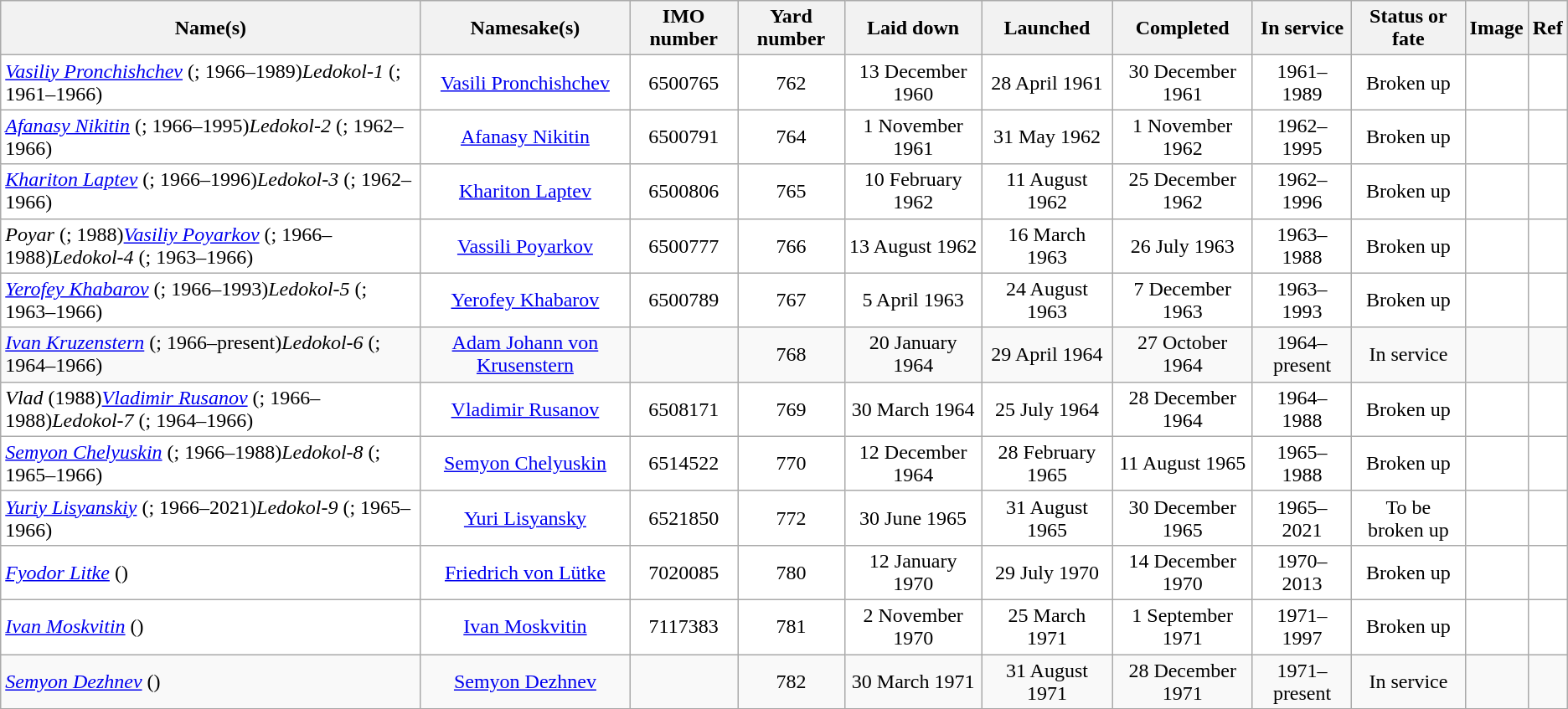<table class="wikitable">
<tr>
<th>Name(s)</th>
<th>Namesake(s)</th>
<th>IMO number</th>
<th>Yard number</th>
<th>Laid down</th>
<th>Launched</th>
<th>Completed</th>
<th>In service</th>
<th>Status or fate</th>
<th>Image</th>
<th>Ref</th>
</tr>
<tr style="background:#FFFFFF;">
<td align="left"><em><a href='#'>Vasiliy Pronchishchev</a></em> (; 1966–1989)<em>Ledokol-1</em> (; 1961–1966)</td>
<td align="center"><a href='#'>Vasili Pronchishchev</a></td>
<td align="center">6500765</td>
<td align="center">762</td>
<td align="center">13 December 1960</td>
<td align="center">28 April 1961</td>
<td align="center">30 December 1961</td>
<td align="center">1961–1989</td>
<td align="center">Broken up</td>
<td align="center"></td>
<td align="center"></td>
</tr>
<tr style="background:#FFFFFF;">
<td align="left"><em><a href='#'>Afanasy Nikitin</a></em> (; 1966–1995)<em>Ledokol-2</em> (; 1962–1966)</td>
<td align="center"><a href='#'>Afanasy Nikitin</a></td>
<td align="center">6500791</td>
<td align="center">764</td>
<td align="center">1 November 1961</td>
<td align="center">31 May 1962</td>
<td align="center">1 November 1962</td>
<td align="center">1962–1995</td>
<td align="center">Broken up</td>
<td align="center"></td>
<td align="center"></td>
</tr>
<tr style="background:#FFFFFF;">
<td align="left"><em><a href='#'>Khariton Laptev</a></em> (; 1966–1996)<em>Ledokol-3</em> (; 1962–1966)</td>
<td align="center"><a href='#'>Khariton Laptev</a></td>
<td align="center">6500806</td>
<td align="center">765</td>
<td align="center">10 February 1962</td>
<td align="center">11 August 1962</td>
<td align="center">25 December 1962</td>
<td align="center">1962–1996</td>
<td align="center">Broken up</td>
<td align="center"></td>
<td align="center"></td>
</tr>
<tr style="background:#FFFFFF;">
<td align="left"><em>Poyar</em> (; 1988)<em><a href='#'>Vasiliy Poyarkov</a></em> (; 1966–1988)<em>Ledokol-4</em> (; 1963–1966)</td>
<td align="center"><a href='#'>Vassili Poyarkov</a></td>
<td align="center">6500777</td>
<td align="center">766</td>
<td align="center">13 August 1962</td>
<td align="center">16 March 1963</td>
<td align="center">26 July 1963</td>
<td align="center">1963–1988</td>
<td align="center">Broken up</td>
<td align="center"></td>
<td align="center"></td>
</tr>
<tr style="background:#FFFFFF;">
<td align="left"><em><a href='#'>Yerofey Khabarov</a></em> (; 1966–1993)<em>Ledokol-5</em> (; 1963–1966)</td>
<td align="center"><a href='#'>Yerofey Khabarov</a></td>
<td align="center">6500789</td>
<td align="center">767</td>
<td align="center">5 April 1963</td>
<td align="center">24 August 1963</td>
<td align="center">7 December 1963</td>
<td align="center">1963–1993</td>
<td align="center">Broken up</td>
<td align="center"></td>
<td align="center"></td>
</tr>
<tr>
<td align="left"><em><a href='#'>Ivan Kruzenstern</a></em> (; 1966–present)<em>Ledokol-6</em> (; 1964–1966)</td>
<td align="center"><a href='#'>Adam Johann von Krusenstern</a></td>
<td align="center"></td>
<td align="center">768</td>
<td align="center">20 January 1964</td>
<td align="center">29 April 1964</td>
<td align="center">27 October 1964</td>
<td align="center">1964–present</td>
<td align="center">In service</td>
<td align="center"></td>
<td align="center"></td>
</tr>
<tr style="background:#FFFFFF;">
<td align="left"><em>Vlad</em> (1988)<em><a href='#'>Vladimir Rusanov</a></em> (; 1966–1988)<em>Ledokol-7</em> (; 1964–1966)</td>
<td align="center"><a href='#'>Vladimir Rusanov</a></td>
<td align="center">6508171</td>
<td align="center">769</td>
<td align="center">30 March 1964</td>
<td align="center">25 July 1964</td>
<td align="center">28 December 1964</td>
<td align="center">1964–1988</td>
<td align="center">Broken up</td>
<td align="center"></td>
<td align="center"></td>
</tr>
<tr style="background:#FFFFFF;">
<td align="left"><em><a href='#'>Semyon Chelyuskin</a></em> (; 1966–1988)<em>Ledokol-8</em> (; 1965–1966)</td>
<td align="center"><a href='#'>Semyon Chelyuskin</a></td>
<td align="center">6514522</td>
<td align="center">770</td>
<td align="center">12 December 1964</td>
<td align="center">28 February 1965</td>
<td align="center">11 August 1965</td>
<td align="center">1965–1988</td>
<td align="center">Broken up</td>
<td align="center"></td>
<td align="center"></td>
</tr>
<tr style="background:#FFFFFF;">
<td align="left"><em><a href='#'>Yuriy Lisyanskiy</a></em> (; 1966–2021)<em>Ledokol-9</em> (; 1965–1966)</td>
<td align="center"><a href='#'>Yuri Lisyansky</a></td>
<td align="center">6521850</td>
<td align="center">772</td>
<td align="center">30 June 1965</td>
<td align="center">31 August 1965</td>
<td align="center">30 December 1965</td>
<td align="center">1965–2021</td>
<td align="center">To be broken up</td>
<td align="center"></td>
<td align="center"></td>
</tr>
<tr style="background:#FFFFFF;">
<td align="left"><em><a href='#'>Fyodor Litke</a></em> ()</td>
<td align="center"><a href='#'>Friedrich von Lütke</a></td>
<td align="center">7020085</td>
<td align="center">780</td>
<td align="center">12 January 1970</td>
<td align="center">29 July 1970</td>
<td align="center">14 December 1970</td>
<td align="center">1970–2013</td>
<td align="center">Broken up</td>
<td align="center"></td>
<td align="center"></td>
</tr>
<tr style="background:#FFFFFF;">
<td align="left"><em><a href='#'>Ivan Moskvitin</a></em> ()</td>
<td align="center"><a href='#'>Ivan Moskvitin</a></td>
<td align="center">7117383</td>
<td align="center">781</td>
<td align="center">2 November 1970</td>
<td align="center">25 March 1971</td>
<td align="center">1 September 1971</td>
<td align="center">1971–1997</td>
<td align="center">Broken up</td>
<td align="center"></td>
<td align="center"></td>
</tr>
<tr>
<td align="left"><em><a href='#'>Semyon Dezhnev</a></em> ()</td>
<td align="center"><a href='#'>Semyon Dezhnev</a></td>
<td align="center"></td>
<td align="center">782</td>
<td align="center">30 March 1971</td>
<td align="center">31 August 1971</td>
<td align="center">28 December 1971</td>
<td align="center">1971–present</td>
<td align="center">In service</td>
<td align="center"></td>
<td align="center"></td>
</tr>
<tr>
</tr>
</table>
